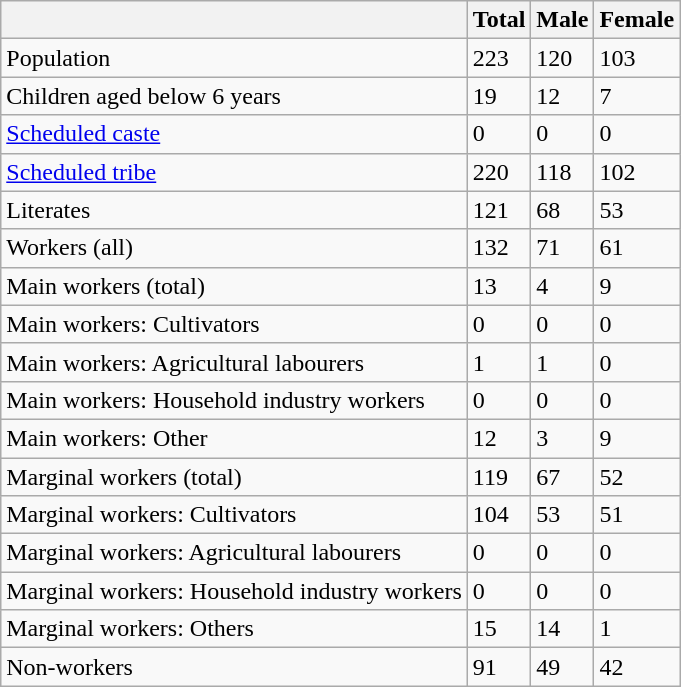<table class="wikitable sortable">
<tr>
<th></th>
<th>Total</th>
<th>Male</th>
<th>Female</th>
</tr>
<tr>
<td>Population</td>
<td>223</td>
<td>120</td>
<td>103</td>
</tr>
<tr>
<td>Children aged below 6 years</td>
<td>19</td>
<td>12</td>
<td>7</td>
</tr>
<tr>
<td><a href='#'>Scheduled caste</a></td>
<td>0</td>
<td>0</td>
<td>0</td>
</tr>
<tr>
<td><a href='#'>Scheduled tribe</a></td>
<td>220</td>
<td>118</td>
<td>102</td>
</tr>
<tr>
<td>Literates</td>
<td>121</td>
<td>68</td>
<td>53</td>
</tr>
<tr>
<td>Workers (all)</td>
<td>132</td>
<td>71</td>
<td>61</td>
</tr>
<tr>
<td>Main workers (total)</td>
<td>13</td>
<td>4</td>
<td>9</td>
</tr>
<tr>
<td>Main workers: Cultivators</td>
<td>0</td>
<td>0</td>
<td>0</td>
</tr>
<tr>
<td>Main workers: Agricultural labourers</td>
<td>1</td>
<td>1</td>
<td>0</td>
</tr>
<tr>
<td>Main workers: Household industry workers</td>
<td>0</td>
<td>0</td>
<td>0</td>
</tr>
<tr>
<td>Main workers: Other</td>
<td>12</td>
<td>3</td>
<td>9</td>
</tr>
<tr>
<td>Marginal workers (total)</td>
<td>119</td>
<td>67</td>
<td>52</td>
</tr>
<tr>
<td>Marginal workers: Cultivators</td>
<td>104</td>
<td>53</td>
<td>51</td>
</tr>
<tr>
<td>Marginal workers: Agricultural labourers</td>
<td>0</td>
<td>0</td>
<td>0</td>
</tr>
<tr>
<td>Marginal workers: Household industry workers</td>
<td>0</td>
<td>0</td>
<td>0</td>
</tr>
<tr>
<td>Marginal workers: Others</td>
<td>15</td>
<td>14</td>
<td>1</td>
</tr>
<tr>
<td>Non-workers</td>
<td>91</td>
<td>49</td>
<td>42</td>
</tr>
</table>
